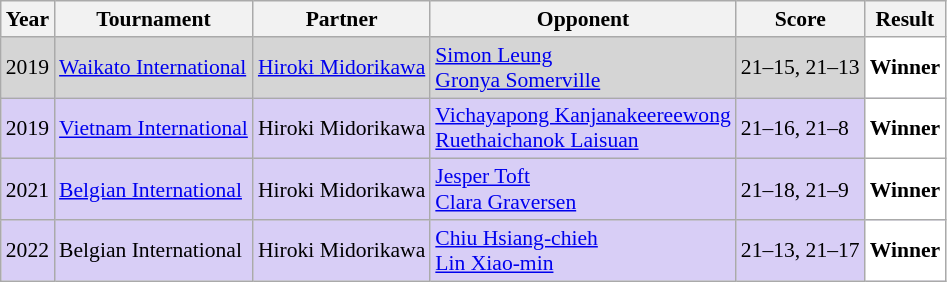<table class="sortable wikitable" style="font-size: 90%;">
<tr>
<th>Year</th>
<th>Tournament</th>
<th>Partner</th>
<th>Opponent</th>
<th>Score</th>
<th>Result</th>
</tr>
<tr style="background:#D5D5D5">
<td align="center">2019</td>
<td align="left"><a href='#'>Waikato International</a></td>
<td align="left"> <a href='#'>Hiroki Midorikawa</a></td>
<td align="left"> <a href='#'>Simon Leung</a><br> <a href='#'>Gronya Somerville</a></td>
<td align="left">21–15, 21–13</td>
<td style="text-align:left; background:white"> <strong>Winner</strong></td>
</tr>
<tr style="background:#D8CEF6">
<td align="center">2019</td>
<td align="left"><a href='#'>Vietnam International</a></td>
<td align="left"> Hiroki Midorikawa</td>
<td align="left"> <a href='#'>Vichayapong Kanjanakeereewong</a><br> <a href='#'>Ruethaichanok Laisuan</a></td>
<td align="left">21–16, 21–8</td>
<td style="text-align:left; background:white"> <strong>Winner</strong></td>
</tr>
<tr style="background:#D8CEF6">
<td align="center">2021</td>
<td align="left"><a href='#'>Belgian International</a></td>
<td align="left"> Hiroki Midorikawa</td>
<td align="left"> <a href='#'>Jesper Toft</a><br> <a href='#'>Clara Graversen</a></td>
<td align="left">21–18, 21–9</td>
<td style="text-align:left; background:white"> <strong>Winner</strong></td>
</tr>
<tr style="background:#D8CEF6">
<td align="center">2022</td>
<td align="left">Belgian International</td>
<td align="left"> Hiroki Midorikawa</td>
<td align="left"> <a href='#'>Chiu Hsiang-chieh</a><br> <a href='#'>Lin Xiao-min</a></td>
<td align="left">21–13, 21–17</td>
<td style="text-align:left; background:white"> <strong>Winner</strong></td>
</tr>
</table>
